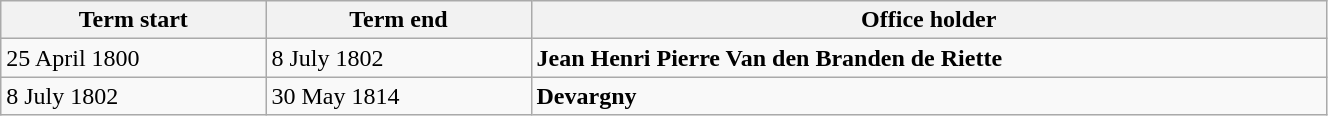<table class="wikitable" style="width: 70%;">
<tr>
<th align="left" style="width: 20%;">Term start</th>
<th align="left" style="width: 20%;">Term end</th>
<th align="left">Office holder</th>
</tr>
<tr valign="top">
<td>25 April 1800</td>
<td>8 July 1802</td>
<td><strong>Jean Henri Pierre Van den Branden de Riette</strong></td>
</tr>
<tr valign="top">
<td>8 July 1802</td>
<td>30 May 1814</td>
<td><strong>Devargny</strong></td>
</tr>
</table>
